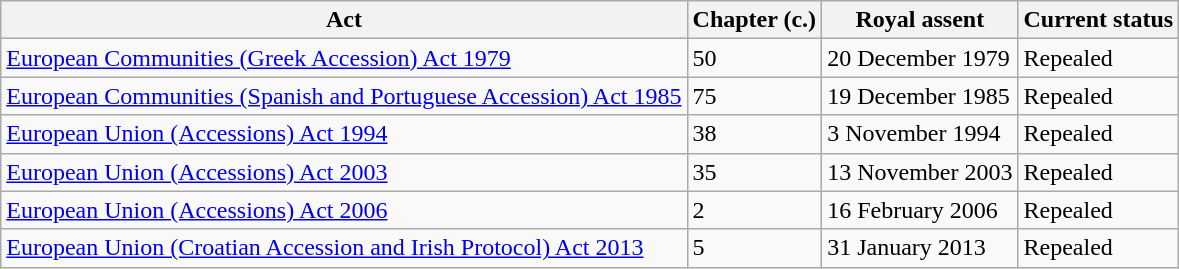<table class="wikitable sortable">
<tr>
<th>Act</th>
<th>Chapter (c.)</th>
<th>Royal assent</th>
<th>Current status</th>
</tr>
<tr>
<td><a href='#'>European Communities (Greek Accession) Act 1979</a></td>
<td>50</td>
<td>20 December 1979</td>
<td>Repealed</td>
</tr>
<tr>
<td><a href='#'>European Communities (Spanish and Portuguese Accession) Act 1985</a></td>
<td>75</td>
<td>19 December 1985</td>
<td>Repealed</td>
</tr>
<tr>
<td><a href='#'>European Union (Accessions) Act 1994</a></td>
<td>38</td>
<td>3 November 1994</td>
<td>Repealed</td>
</tr>
<tr>
<td><a href='#'>European Union (Accessions) Act 2003</a></td>
<td>35</td>
<td>13 November 2003</td>
<td>Repealed</td>
</tr>
<tr>
<td><a href='#'>European Union (Accessions) Act 2006</a></td>
<td>2</td>
<td>16 February 2006</td>
<td>Repealed</td>
</tr>
<tr>
<td><a href='#'>European Union (Croatian Accession and Irish Protocol) Act 2013</a></td>
<td>5</td>
<td>31 January 2013</td>
<td>Repealed</td>
</tr>
</table>
